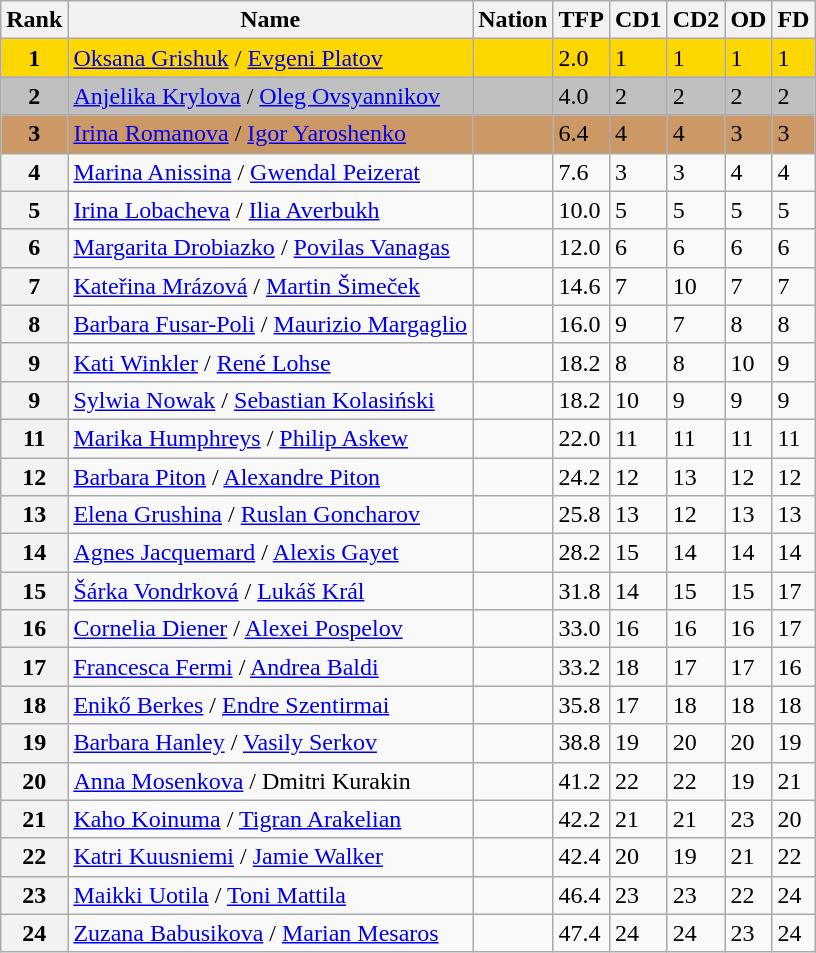<table class="wikitable">
<tr>
<th>Rank</th>
<th>Name</th>
<th>Nation</th>
<th>TFP</th>
<th>CD1</th>
<th>CD2</th>
<th>OD</th>
<th>FD</th>
</tr>
<tr bgcolor="gold">
<td align="center"><strong>1</strong></td>
<td><a href='#'>Oksana Grishuk</a> / <a href='#'>Evgeni Platov</a></td>
<td></td>
<td>2.0</td>
<td>1</td>
<td>1</td>
<td>1</td>
<td>1</td>
</tr>
<tr bgcolor="silver">
<td align="center"><strong>2</strong></td>
<td><a href='#'>Anjelika Krylova</a> / <a href='#'>Oleg Ovsyannikov</a></td>
<td></td>
<td>4.0</td>
<td>2</td>
<td>2</td>
<td>2</td>
<td>2</td>
</tr>
<tr bgcolor="cc9966">
<td align="center"><strong>3</strong></td>
<td><a href='#'>Irina Romanova</a> / <a href='#'>Igor Yaroshenko</a></td>
<td></td>
<td>6.4</td>
<td>4</td>
<td>4</td>
<td>3</td>
<td>3</td>
</tr>
<tr>
<th>4</th>
<td><a href='#'>Marina Anissina</a> / <a href='#'>Gwendal Peizerat</a></td>
<td></td>
<td>7.6</td>
<td>3</td>
<td>3</td>
<td>4</td>
<td>4</td>
</tr>
<tr>
<th>5</th>
<td><a href='#'>Irina Lobacheva</a> / <a href='#'>Ilia Averbukh</a></td>
<td></td>
<td>10.0</td>
<td>5</td>
<td>5</td>
<td>5</td>
<td>5</td>
</tr>
<tr>
<th>6</th>
<td><a href='#'>Margarita Drobiazko</a> / <a href='#'>Povilas Vanagas</a></td>
<td></td>
<td>12.0</td>
<td>6</td>
<td>6</td>
<td>6</td>
<td>6</td>
</tr>
<tr>
<th>7</th>
<td><a href='#'>Kateřina Mrázová</a> / <a href='#'>Martin Šimeček</a></td>
<td></td>
<td>14.6</td>
<td>7</td>
<td>10</td>
<td>7</td>
<td>7</td>
</tr>
<tr>
<th>8</th>
<td><a href='#'>Barbara Fusar-Poli</a> / <a href='#'>Maurizio Margaglio</a></td>
<td></td>
<td>16.0</td>
<td>9</td>
<td>7</td>
<td>8</td>
<td>8</td>
</tr>
<tr>
<th>9</th>
<td><a href='#'>Kati Winkler</a> / <a href='#'>René Lohse</a></td>
<td></td>
<td>18.2</td>
<td>8</td>
<td>8</td>
<td>10</td>
<td>9</td>
</tr>
<tr>
<th>9</th>
<td><a href='#'>Sylwia Nowak</a> / <a href='#'>Sebastian Kolasiński</a></td>
<td></td>
<td>18.2</td>
<td>10</td>
<td>9</td>
<td>9</td>
<td>9</td>
</tr>
<tr>
<th>11</th>
<td><a href='#'>Marika Humphreys</a> / <a href='#'>Philip Askew</a></td>
<td></td>
<td>22.0</td>
<td>11</td>
<td>11</td>
<td>11</td>
<td>11</td>
</tr>
<tr>
<th>12</th>
<td><a href='#'>Barbara Piton</a> / <a href='#'>Alexandre Piton</a></td>
<td></td>
<td>24.2</td>
<td>12</td>
<td>13</td>
<td>12</td>
<td>12</td>
</tr>
<tr>
<th>13</th>
<td><a href='#'>Elena Grushina</a> / <a href='#'>Ruslan Goncharov</a></td>
<td></td>
<td>25.8</td>
<td>13</td>
<td>12</td>
<td>13</td>
<td>13</td>
</tr>
<tr>
<th>14</th>
<td><a href='#'>Agnes Jacquemard</a> / <a href='#'>Alexis Gayet</a></td>
<td></td>
<td>28.2</td>
<td>15</td>
<td>14</td>
<td>14</td>
<td>14</td>
</tr>
<tr>
<th>15</th>
<td><a href='#'>Šárka Vondrková</a> / <a href='#'>Lukáš Král</a></td>
<td></td>
<td>31.8</td>
<td>14</td>
<td>15</td>
<td>15</td>
<td>17</td>
</tr>
<tr>
<th>16</th>
<td><a href='#'>Cornelia Diener</a> / <a href='#'>Alexei Pospelov</a></td>
<td></td>
<td>33.0</td>
<td>16</td>
<td>16</td>
<td>16</td>
<td>17</td>
</tr>
<tr>
<th>17</th>
<td><a href='#'>Francesca Fermi</a> / <a href='#'>Andrea Baldi</a></td>
<td></td>
<td>33.2</td>
<td>18</td>
<td>17</td>
<td>17</td>
<td>16</td>
</tr>
<tr>
<th>18</th>
<td><a href='#'>Enikő Berkes</a> / <a href='#'>Endre Szentirmai</a></td>
<td></td>
<td>35.8</td>
<td>17</td>
<td>18</td>
<td>18</td>
<td>18</td>
</tr>
<tr>
<th>19</th>
<td><a href='#'>Barbara Hanley</a> / <a href='#'>Vasily Serkov</a></td>
<td></td>
<td>38.8</td>
<td>19</td>
<td>20</td>
<td>20</td>
<td>19</td>
</tr>
<tr>
<th>20</th>
<td><a href='#'>Anna Mosenkova</a> / Dmitri Kurakin</td>
<td></td>
<td>41.2</td>
<td>22</td>
<td>22</td>
<td>19</td>
<td>21</td>
</tr>
<tr>
<th>21</th>
<td><a href='#'>Kaho Koinuma</a> / <a href='#'>Tigran Arakelian</a></td>
<td></td>
<td>42.2</td>
<td>21</td>
<td>21</td>
<td>23</td>
<td>20</td>
</tr>
<tr>
<th>22</th>
<td><a href='#'>Katri Kuusniemi</a> / <a href='#'>Jamie Walker</a></td>
<td></td>
<td>42.4</td>
<td>20</td>
<td>19</td>
<td>21</td>
<td>22</td>
</tr>
<tr>
<th>23</th>
<td><a href='#'>Maikki Uotila</a> / <a href='#'>Toni Mattila</a></td>
<td></td>
<td>46.4</td>
<td>23</td>
<td>23</td>
<td>22</td>
<td>24</td>
</tr>
<tr>
<th>24</th>
<td><a href='#'>Zuzana Babusikova</a> / <a href='#'>Marian Mesaros</a></td>
<td></td>
<td>47.4</td>
<td>24</td>
<td>24</td>
<td>23</td>
<td>24</td>
</tr>
</table>
